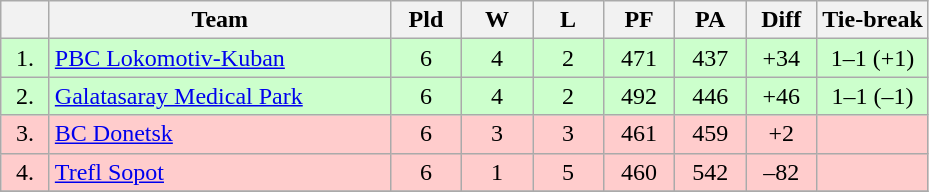<table class="wikitable" style="text-align:center">
<tr>
<th width=25></th>
<th width=220>Team</th>
<th width=40>Pld</th>
<th width=40>W</th>
<th width=40>L</th>
<th width=40>PF</th>
<th width=40>PA</th>
<th width=40>Diff</th>
<th>Tie-break</th>
</tr>
<tr style="background: #ccffcc;">
<td>1.</td>
<td align=left> <a href='#'>PBC Lokomotiv-Kuban</a></td>
<td>6</td>
<td>4</td>
<td>2</td>
<td>471</td>
<td>437</td>
<td>+34</td>
<td>1–1 (+1)</td>
</tr>
<tr style="background: #ccffcc;">
<td>2.</td>
<td align=left> <a href='#'>Galatasaray Medical Park</a></td>
<td>6</td>
<td>4</td>
<td>2</td>
<td>492</td>
<td>446</td>
<td>+46</td>
<td>1–1 (–1)</td>
</tr>
<tr style="background:#ffcccc;">
<td>3.</td>
<td align=left> <a href='#'>BC Donetsk</a></td>
<td>6</td>
<td>3</td>
<td>3</td>
<td>461</td>
<td>459</td>
<td>+2</td>
<td></td>
</tr>
<tr style="background:#ffcccc;">
<td>4.</td>
<td align=left> <a href='#'>Trefl Sopot</a></td>
<td>6</td>
<td>1</td>
<td>5</td>
<td>460</td>
<td>542</td>
<td>–82</td>
<td></td>
</tr>
<tr>
</tr>
</table>
